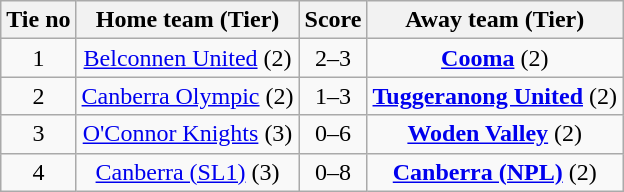<table class="wikitable" style="text-align:center">
<tr>
<th>Tie no</th>
<th>Home team (Tier)</th>
<th>Score</th>
<th>Away team (Tier)</th>
</tr>
<tr>
<td>1</td>
<td><a href='#'>Belconnen United</a> (2)</td>
<td>2–3</td>
<td><strong><a href='#'>Cooma</a></strong> (2)</td>
</tr>
<tr>
<td>2</td>
<td><a href='#'>Canberra Olympic</a> (2)</td>
<td>1–3</td>
<td><strong><a href='#'>Tuggeranong United</a></strong> (2)</td>
</tr>
<tr>
<td>3</td>
<td><a href='#'>O'Connor Knights</a> (3)</td>
<td>0–6</td>
<td><strong><a href='#'>Woden Valley</a></strong> (2)</td>
</tr>
<tr>
<td>4</td>
<td><a href='#'>Canberra (SL1)</a> (3)</td>
<td>0–8</td>
<td><strong><a href='#'>Canberra (NPL)</a></strong> (2)</td>
</tr>
</table>
